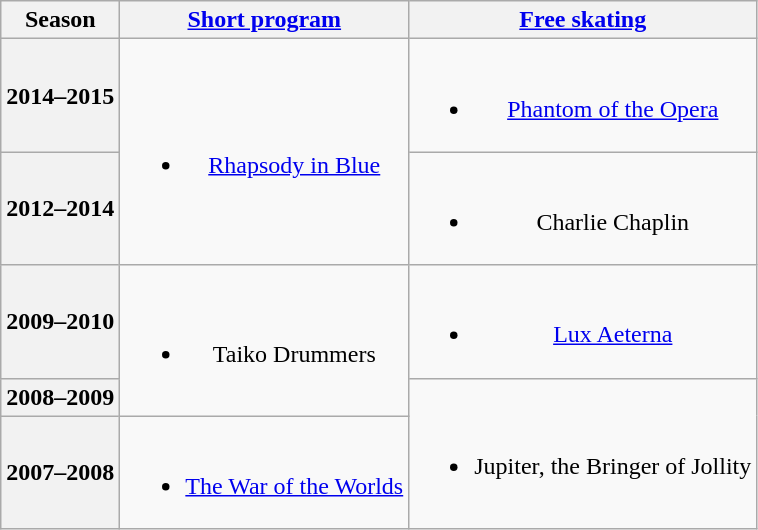<table class=wikitable style=text-align:center>
<tr>
<th>Season</th>
<th><a href='#'>Short program</a></th>
<th><a href='#'>Free skating</a></th>
</tr>
<tr>
<th>2014–2015 <br> </th>
<td rowspan=2><br><ul><li><a href='#'>Rhapsody in Blue</a> <br></li></ul></td>
<td><br><ul><li><a href='#'>Phantom of the Opera</a> <br></li></ul></td>
</tr>
<tr>
<th>2012–2014 <br> </th>
<td><br><ul><li>Charlie Chaplin</li></ul></td>
</tr>
<tr>
<th>2009–2010 <br> </th>
<td rowspan=2><br><ul><li>Taiko Drummers <br></li></ul></td>
<td><br><ul><li><a href='#'>Lux Aeterna</a> <br></li></ul></td>
</tr>
<tr>
<th>2008–2009 <br> </th>
<td rowspan=2><br><ul><li>Jupiter, the Bringer of Jollity <br></li></ul></td>
</tr>
<tr>
<th>2007–2008 <br> </th>
<td><br><ul><li><a href='#'>The War of the Worlds</a> <br></li></ul></td>
</tr>
</table>
